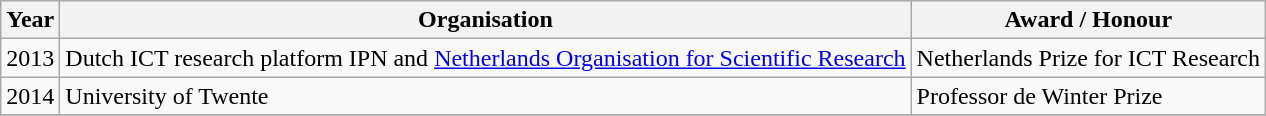<table class="wikitable sortable">
<tr>
<th>Year</th>
<th>Organisation</th>
<th>Award / Honour</th>
</tr>
<tr>
<td>2013</td>
<td>Dutch ICT research platform IPN and <a href='#'>Netherlands Organisation for Scientific Research</a></td>
<td>Netherlands Prize for ICT Research</td>
</tr>
<tr>
<td>2014</td>
<td>University of Twente</td>
<td>Professor de Winter Prize</td>
</tr>
<tr>
</tr>
</table>
